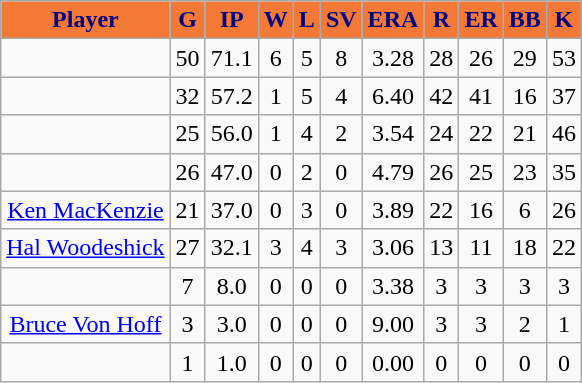<table class="wikitable sortable">
<tr>
<th style="background:#f47937; color:#000080">Player</th>
<th style="background:#f47937; color:#000080">G</th>
<th style="background:#f47937; color:#000080">IP</th>
<th style="background:#f47937; color:#000080">W</th>
<th style="background:#f47937; color:#000080">L</th>
<th style="background:#f47937; color:#000080">SV</th>
<th style="background:#f47937; color:#000080">ERA</th>
<th style="background:#f47937; color:#000080">R</th>
<th style="background:#f47937; color:#000080">ER</th>
<th style="background:#f47937; color:#000080">BB</th>
<th style="background:#f47937; color:#000080">K</th>
</tr>
<tr align="center">
<td></td>
<td>50</td>
<td>71.1</td>
<td>6</td>
<td>5</td>
<td>8</td>
<td>3.28</td>
<td>28</td>
<td>26</td>
<td>29</td>
<td>53</td>
</tr>
<tr align="center">
<td></td>
<td>32</td>
<td>57.2</td>
<td>1</td>
<td>5</td>
<td>4</td>
<td>6.40</td>
<td>42</td>
<td>41</td>
<td>16</td>
<td>37</td>
</tr>
<tr align="center">
<td></td>
<td>25</td>
<td>56.0</td>
<td>1</td>
<td>4</td>
<td>2</td>
<td>3.54</td>
<td>24</td>
<td>22</td>
<td>21</td>
<td>46</td>
</tr>
<tr align="center">
<td></td>
<td>26</td>
<td>47.0</td>
<td>0</td>
<td>2</td>
<td>0</td>
<td>4.79</td>
<td>26</td>
<td>25</td>
<td>23</td>
<td>35</td>
</tr>
<tr align="center">
<td><a href='#'>Ken MacKenzie</a></td>
<td>21</td>
<td>37.0</td>
<td>0</td>
<td>3</td>
<td>0</td>
<td>3.89</td>
<td>22</td>
<td>16</td>
<td>6</td>
<td>26</td>
</tr>
<tr align="center">
<td><a href='#'>Hal Woodeshick</a></td>
<td>27</td>
<td>32.1</td>
<td>3</td>
<td>4</td>
<td>3</td>
<td>3.06</td>
<td>13</td>
<td>11</td>
<td>18</td>
<td>22</td>
</tr>
<tr align="center">
<td></td>
<td>7</td>
<td>8.0</td>
<td>0</td>
<td>0</td>
<td>0</td>
<td>3.38</td>
<td>3</td>
<td>3</td>
<td>3</td>
<td>3</td>
</tr>
<tr align="center">
<td><a href='#'>Bruce Von Hoff</a></td>
<td>3</td>
<td>3.0</td>
<td>0</td>
<td>0</td>
<td>0</td>
<td>9.00</td>
<td>3</td>
<td>3</td>
<td>2</td>
<td>1</td>
</tr>
<tr align="center">
<td></td>
<td>1</td>
<td>1.0</td>
<td>0</td>
<td>0</td>
<td>0</td>
<td>0.00</td>
<td>0</td>
<td>0</td>
<td>0</td>
<td>0</td>
</tr>
</table>
